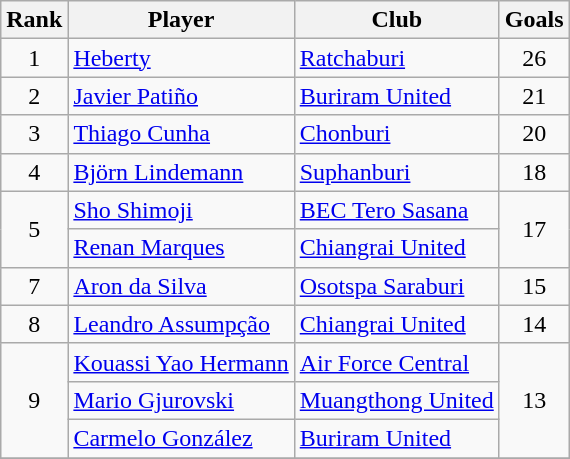<table class="wikitable" style="text-align:center">
<tr>
<th>Rank</th>
<th>Player</th>
<th>Club</th>
<th>Goals</th>
</tr>
<tr>
<td>1</td>
<td align="left"> <a href='#'>Heberty</a></td>
<td align="left"><a href='#'>Ratchaburi</a></td>
<td>26</td>
</tr>
<tr>
<td>2</td>
<td align="left"> <a href='#'>Javier Patiño</a></td>
<td align="left"><a href='#'>Buriram United</a></td>
<td>21</td>
</tr>
<tr>
<td>3</td>
<td align="left"> <a href='#'>Thiago Cunha</a></td>
<td align="left"><a href='#'>Chonburi</a></td>
<td>20</td>
</tr>
<tr>
<td>4</td>
<td align="left"> <a href='#'>Björn Lindemann</a></td>
<td align="left"><a href='#'>Suphanburi</a></td>
<td>18</td>
</tr>
<tr>
<td rowspan="2">5</td>
<td align="left"> <a href='#'>Sho Shimoji</a></td>
<td align="left"><a href='#'>BEC Tero Sasana</a></td>
<td rowspan="2">17</td>
</tr>
<tr>
<td align="left"> <a href='#'>Renan Marques</a></td>
<td align="left"><a href='#'>Chiangrai United</a></td>
</tr>
<tr>
<td>7</td>
<td align="left"> <a href='#'>Aron da Silva</a></td>
<td align="left"><a href='#'>Osotspa Saraburi</a></td>
<td>15</td>
</tr>
<tr>
<td>8</td>
<td align="left"> <a href='#'>Leandro Assumpção</a></td>
<td align="left"><a href='#'>Chiangrai United</a></td>
<td>14</td>
</tr>
<tr>
<td rowspan="3">9</td>
<td align="left"> <a href='#'>Kouassi Yao Hermann</a></td>
<td align="left"><a href='#'>Air Force Central</a></td>
<td rowspan="3">13</td>
</tr>
<tr>
<td align="left"> <a href='#'>Mario Gjurovski</a></td>
<td align="left"><a href='#'>Muangthong United</a></td>
</tr>
<tr>
<td align="left"> <a href='#'>Carmelo González</a></td>
<td align="left"><a href='#'>Buriram United</a></td>
</tr>
<tr>
</tr>
</table>
